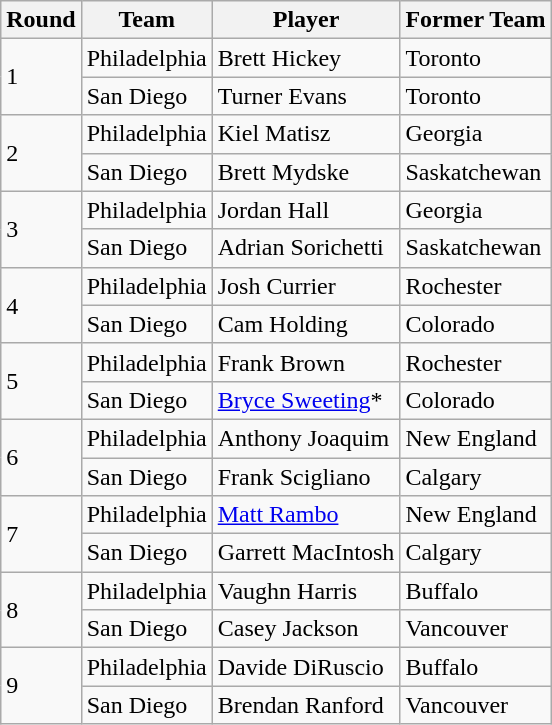<table class="wikitable">
<tr>
<th>Round</th>
<th>Team</th>
<th>Player</th>
<th>Former Team</th>
</tr>
<tr>
<td rowspan="2">1</td>
<td>Philadelphia</td>
<td>Brett Hickey</td>
<td>Toronto</td>
</tr>
<tr>
<td>San Diego</td>
<td>Turner Evans</td>
<td>Toronto</td>
</tr>
<tr>
<td rowspan="2">2</td>
<td>Philadelphia</td>
<td>Kiel Matisz</td>
<td>Georgia</td>
</tr>
<tr>
<td>San Diego</td>
<td>Brett Mydske</td>
<td>Saskatchewan</td>
</tr>
<tr>
<td rowspan="2">3</td>
<td>Philadelphia</td>
<td>Jordan Hall</td>
<td>Georgia</td>
</tr>
<tr>
<td>San Diego</td>
<td>Adrian Sorichetti</td>
<td>Saskatchewan</td>
</tr>
<tr>
<td rowspan="2">4</td>
<td>Philadelphia</td>
<td>Josh Currier</td>
<td>Rochester</td>
</tr>
<tr>
<td>San Diego</td>
<td>Cam Holding</td>
<td>Colorado</td>
</tr>
<tr>
<td rowspan="2">5</td>
<td>Philadelphia</td>
<td>Frank Brown</td>
<td>Rochester</td>
</tr>
<tr>
<td>San Diego</td>
<td><a href='#'>Bryce Sweeting</a>*</td>
<td>Colorado</td>
</tr>
<tr>
<td rowspan="2">6</td>
<td>Philadelphia</td>
<td>Anthony Joaquim</td>
<td>New England</td>
</tr>
<tr>
<td>San Diego</td>
<td>Frank Scigliano</td>
<td>Calgary</td>
</tr>
<tr>
<td rowspan="2">7</td>
<td>Philadelphia</td>
<td><a href='#'>Matt Rambo</a></td>
<td>New England</td>
</tr>
<tr>
<td>San Diego</td>
<td>Garrett MacIntosh</td>
<td>Calgary</td>
</tr>
<tr>
<td rowspan="2">8</td>
<td>Philadelphia</td>
<td>Vaughn Harris</td>
<td>Buffalo</td>
</tr>
<tr>
<td>San Diego</td>
<td>Casey Jackson</td>
<td>Vancouver</td>
</tr>
<tr>
<td rowspan="2">9</td>
<td>Philadelphia</td>
<td>Davide DiRuscio</td>
<td>Buffalo</td>
</tr>
<tr>
<td>San Diego</td>
<td>Brendan Ranford</td>
<td>Vancouver</td>
</tr>
</table>
